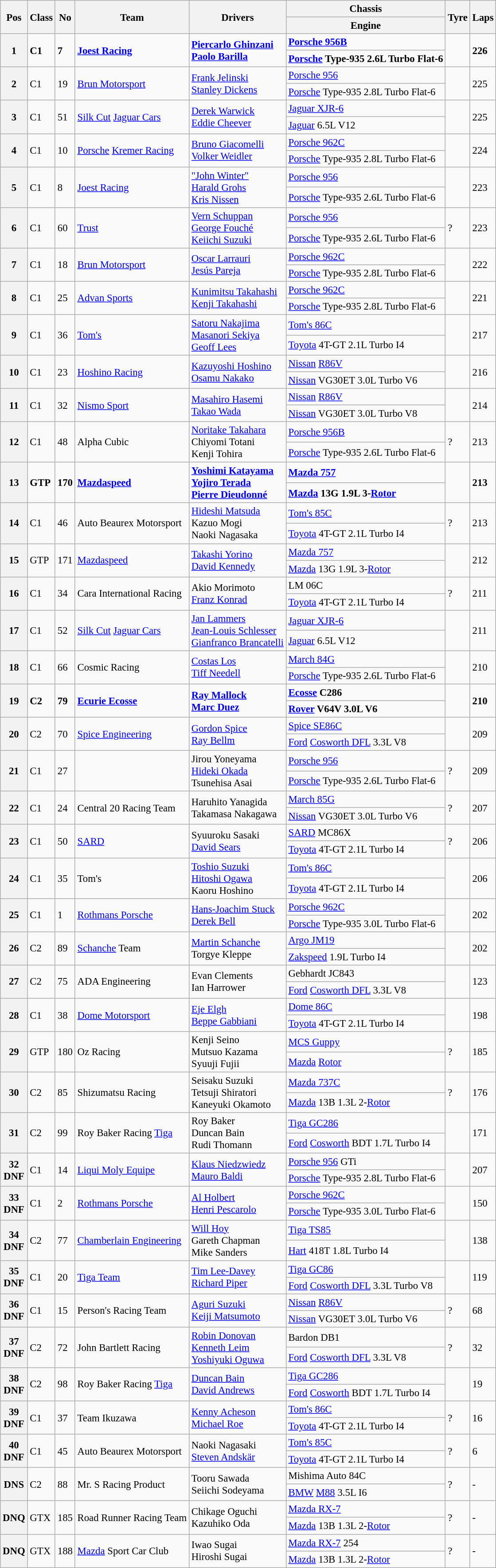<table class="wikitable" style="font-size: 95%;">
<tr>
<th rowspan=2>Pos</th>
<th rowspan=2>Class</th>
<th rowspan=2>No</th>
<th rowspan=2>Team</th>
<th rowspan=2>Drivers</th>
<th>Chassis</th>
<th rowspan=2>Tyre</th>
<th rowspan=2>Laps</th>
</tr>
<tr>
<th>Engine</th>
</tr>
<tr style="font-weight:bold">
<th rowspan=2>1</th>
<td rowspan=2>C1</td>
<td rowspan=2>7</td>
<td rowspan=2> <a href='#'>Joest Racing</a></td>
<td rowspan=2> <a href='#'>Piercarlo Ghinzani</a><br> <a href='#'>Paolo Barilla</a></td>
<td><a href='#'>Porsche 956B</a></td>
<td rowspan=2></td>
<td rowspan=2>226</td>
</tr>
<tr style="font-weight:bold">
<td><a href='#'>Porsche</a> Type-935 2.6L Turbo Flat-6</td>
</tr>
<tr>
<th rowspan=2>2</th>
<td rowspan=2>C1</td>
<td rowspan=2>19</td>
<td rowspan=2> <a href='#'>Brun Motorsport</a></td>
<td rowspan=2> <a href='#'>Frank Jelinski</a><br> <a href='#'>Stanley Dickens</a></td>
<td><a href='#'>Porsche 956</a></td>
<td rowspan=2></td>
<td rowspan=2>225</td>
</tr>
<tr>
<td><a href='#'>Porsche</a> Type-935 2.8L Turbo Flat-6</td>
</tr>
<tr>
<th rowspan=2>3</th>
<td rowspan=2>C1</td>
<td rowspan=2>51</td>
<td rowspan=2> <a href='#'>Silk Cut</a> <a href='#'>Jaguar Cars</a></td>
<td rowspan=2> <a href='#'>Derek Warwick</a><br> <a href='#'>Eddie Cheever</a></td>
<td><a href='#'>Jaguar XJR-6</a></td>
<td rowspan=2></td>
<td rowspan=2>225</td>
</tr>
<tr>
<td><a href='#'>Jaguar</a> 6.5L V12</td>
</tr>
<tr>
<th rowspan=2>4</th>
<td rowspan=2>C1</td>
<td rowspan=2>10</td>
<td rowspan=2> <a href='#'>Porsche</a> <a href='#'>Kremer Racing</a></td>
<td rowspan=2> <a href='#'>Bruno Giacomelli</a><br> <a href='#'>Volker Weidler</a></td>
<td><a href='#'>Porsche 962C</a></td>
<td rowspan=2></td>
<td rowspan=2>224</td>
</tr>
<tr>
<td><a href='#'>Porsche</a> Type-935 2.8L Turbo Flat-6</td>
</tr>
<tr>
<th rowspan=2>5</th>
<td rowspan=2>C1</td>
<td rowspan=2>8</td>
<td rowspan=2> <a href='#'>Joest Racing</a></td>
<td rowspan=2> <a href='#'>"John Winter"</a><br> <a href='#'>Harald Grohs</a><br> <a href='#'>Kris Nissen</a></td>
<td><a href='#'>Porsche 956</a></td>
<td rowspan=2></td>
<td rowspan=2>223</td>
</tr>
<tr>
<td><a href='#'>Porsche</a> Type-935 2.6L Turbo Flat-6</td>
</tr>
<tr>
<th rowspan=2>6</th>
<td rowspan=2>C1</td>
<td rowspan=2>60</td>
<td rowspan=2> <a href='#'>Trust</a> </td>
<td rowspan=2> <a href='#'>Vern Schuppan</a><br> <a href='#'>George Fouché</a><br> <a href='#'>Keiichi Suzuki</a></td>
<td><a href='#'>Porsche 956</a></td>
<td rowspan=2>?</td>
<td rowspan=2>223</td>
</tr>
<tr>
<td><a href='#'>Porsche</a> Type-935 2.6L Turbo Flat-6</td>
</tr>
<tr>
<th rowspan=2>7</th>
<td rowspan=2>C1</td>
<td rowspan=2>18</td>
<td rowspan=2> <a href='#'>Brun Motorsport</a></td>
<td rowspan=2> <a href='#'>Oscar Larrauri</a><br> <a href='#'>Jesús Pareja</a></td>
<td><a href='#'>Porsche 962C</a></td>
<td rowspan=2></td>
<td rowspan=2>222</td>
</tr>
<tr>
<td><a href='#'>Porsche</a> Type-935 2.8L Turbo Flat-6</td>
</tr>
<tr>
<th rowspan=2>8</th>
<td rowspan=2>C1</td>
<td rowspan=2>25</td>
<td rowspan=2> <a href='#'>Advan Sports</a> </td>
<td rowspan=2> <a href='#'>Kunimitsu Takahashi</a><br> <a href='#'>Kenji Takahashi</a></td>
<td><a href='#'>Porsche 962C</a></td>
<td rowspan=2></td>
<td rowspan=2>221</td>
</tr>
<tr>
<td><a href='#'>Porsche</a> Type-935 2.8L Turbo Flat-6</td>
</tr>
<tr>
<th rowspan=2>9</th>
<td rowspan=2>C1</td>
<td rowspan=2>36</td>
<td rowspan=2> <a href='#'>Tom's</a></td>
<td rowspan=2> <a href='#'>Satoru Nakajima</a><br> <a href='#'>Masanori Sekiya</a><br> <a href='#'>Geoff Lees</a></td>
<td><a href='#'>Tom's 86C</a></td>
<td rowspan=2></td>
<td rowspan=2>217</td>
</tr>
<tr>
<td><a href='#'>Toyota</a> 4T-GT 2.1L Turbo I4</td>
</tr>
<tr>
<th rowspan=2>10</th>
<td rowspan=2>C1</td>
<td rowspan=2>23</td>
<td rowspan=2> <a href='#'>Hoshino Racing</a></td>
<td rowspan=2> <a href='#'>Kazuyoshi Hoshino</a><br> <a href='#'>Osamu Nakako</a></td>
<td><a href='#'>Nissan</a> <a href='#'>R86V</a></td>
<td rowspan=2></td>
<td rowspan=2>216</td>
</tr>
<tr>
<td><a href='#'>Nissan</a> VG30ET 3.0L Turbo V6</td>
</tr>
<tr>
<th rowspan=2>11</th>
<td rowspan=2>C1</td>
<td rowspan=2>32</td>
<td rowspan=2> <a href='#'>Nismo Sport</a></td>
<td rowspan=2> <a href='#'>Masahiro Hasemi</a><br> <a href='#'>Takao Wada</a></td>
<td><a href='#'>Nissan</a> <a href='#'>R86V</a></td>
<td rowspan=2></td>
<td rowspan=2>214</td>
</tr>
<tr>
<td><a href='#'>Nissan</a> VG30ET 3.0L Turbo V8</td>
</tr>
<tr>
<th rowspan=2>12</th>
<td rowspan=2>C1</td>
<td rowspan=2>48</td>
<td rowspan=2> Alpha Cubic </td>
<td rowspan=2> <a href='#'>Noritake Takahara</a><br> Chiyomi Totani<br> Kenji Tohira</td>
<td><a href='#'>Porsche 956B</a></td>
<td rowspan=2>?</td>
<td rowspan=2>213</td>
</tr>
<tr>
<td><a href='#'>Porsche</a> Type-935 2.6L Turbo Flat-6</td>
</tr>
<tr style="font-weight:bold">
<th rowspan=2>13</th>
<td rowspan=2>GTP</td>
<td rowspan=2>170</td>
<td rowspan=2> <a href='#'>Mazdaspeed</a></td>
<td rowspan=2> <a href='#'>Yoshimi Katayama</a><br> <a href='#'>Yojiro Terada</a><br> <a href='#'>Pierre Dieudonné</a></td>
<td><a href='#'>Mazda 757</a></td>
<td rowspan=2></td>
<td rowspan=2>213</td>
</tr>
<tr style="font-weight:bold">
<td><a href='#'>Mazda</a> 13G 1.9L 3-<a href='#'>Rotor</a></td>
</tr>
<tr>
<th rowspan=2>14</th>
<td rowspan=2>C1</td>
<td rowspan=2>46</td>
<td rowspan=2> Auto Beaurex Motorsport</td>
<td rowspan=2> <a href='#'>Hideshi Matsuda</a><br> Kazuo Mogi<br> Naoki Nagasaka</td>
<td><a href='#'>Tom's 85C</a></td>
<td rowspan=2>?</td>
<td rowspan=2>213</td>
</tr>
<tr>
<td><a href='#'>Toyota</a> 4T-GT 2.1L Turbo I4</td>
</tr>
<tr>
<th rowspan=2>15</th>
<td rowspan=2>GTP</td>
<td rowspan=2>171</td>
<td rowspan=2> <a href='#'>Mazdaspeed</a></td>
<td rowspan=2> <a href='#'>Takashi Yorino</a><br> <a href='#'>David Kennedy</a></td>
<td><a href='#'>Mazda 757</a></td>
<td rowspan=2></td>
<td rowspan=2>212</td>
</tr>
<tr>
<td><a href='#'>Mazda</a> 13G 1.9L 3-<a href='#'>Rotor</a></td>
</tr>
<tr>
<th rowspan=2>16</th>
<td rowspan=2>C1</td>
<td rowspan=2>34</td>
<td rowspan=2> Cara International Racing</td>
<td rowspan=2> Akio Morimoto<br> <a href='#'>Franz Konrad</a></td>
<td>LM 06C</td>
<td rowspan=2>?</td>
<td rowspan=2>211</td>
</tr>
<tr>
<td><a href='#'>Toyota</a> 4T-GT 2.1L Turbo I4</td>
</tr>
<tr>
<th rowspan=2>17</th>
<td rowspan=2>C1</td>
<td rowspan=2>52</td>
<td rowspan=2> <a href='#'>Silk Cut</a> <a href='#'>Jaguar Cars</a></td>
<td rowspan=2> <a href='#'>Jan Lammers</a><br> <a href='#'>Jean-Louis Schlesser</a><br> <a href='#'>Gianfranco Brancatelli</a></td>
<td><a href='#'>Jaguar XJR-6</a></td>
<td rowspan=2></td>
<td rowspan=2>211</td>
</tr>
<tr>
<td><a href='#'>Jaguar</a> 6.5L V12</td>
</tr>
<tr>
<th rowspan=2>18</th>
<td rowspan=2>C1</td>
<td rowspan=2>66</td>
<td rowspan=2> Cosmic Racing</td>
<td rowspan=2> <a href='#'>Costas Los</a><br> <a href='#'>Tiff Needell</a></td>
<td><a href='#'>March 84G</a></td>
<td rowspan=2></td>
<td rowspan=2>210</td>
</tr>
<tr>
<td><a href='#'>Porsche</a> Type-935 2.6L Turbo Flat-6</td>
</tr>
<tr style="font-weight:bold">
<th rowspan=2>19</th>
<td rowspan=2>C2</td>
<td rowspan=2>79</td>
<td rowspan=2> <a href='#'>Ecurie Ecosse</a></td>
<td rowspan=2> <a href='#'>Ray Mallock</a><br> <a href='#'>Marc Duez</a></td>
<td><a href='#'>Ecosse</a> C286</td>
<td rowspan=2></td>
<td rowspan=2>210</td>
</tr>
<tr style="font-weight:bold">
<td><a href='#'>Rover</a> V64V 3.0L V6</td>
</tr>
<tr>
<th rowspan=2>20</th>
<td rowspan=2>C2</td>
<td rowspan=2>70</td>
<td rowspan=2> <a href='#'>Spice Engineering</a></td>
<td rowspan=2> <a href='#'>Gordon Spice</a><br> <a href='#'>Ray Bellm</a></td>
<td><a href='#'>Spice SE86C</a></td>
<td rowspan=2></td>
<td rowspan=2>209</td>
</tr>
<tr>
<td><a href='#'>Ford</a> <a href='#'>Cosworth DFL</a> 3.3L V8</td>
</tr>
<tr>
<th rowspan=2>21</th>
<td rowspan=2>C1</td>
<td rowspan=2>27</td>
<td rowspan=2>  </td>
<td rowspan=2> Jirou Yoneyama<br> <a href='#'>Hideki Okada</a><br> Tsunehisa Asai</td>
<td><a href='#'>Porsche 956</a></td>
<td rowspan=2>?</td>
<td rowspan=2>209</td>
</tr>
<tr>
<td><a href='#'>Porsche</a> Type-935 2.6L Turbo Flat-6</td>
</tr>
<tr>
<th rowspan=2>22</th>
<td rowspan=2>C1</td>
<td rowspan=2>24</td>
<td rowspan=2> Central 20 Racing Team</td>
<td rowspan=2> Haruhito Yanagida<br> Takamasa Nakagawa</td>
<td><a href='#'>March 85G</a></td>
<td rowspan=2>?</td>
<td rowspan=2>207</td>
</tr>
<tr>
<td><a href='#'>Nissan</a> VG30ET 3.0L Turbo V6</td>
</tr>
<tr>
<th rowspan=2>23</th>
<td rowspan=2>C1</td>
<td rowspan=2>50</td>
<td rowspan=2> <a href='#'>SARD</a></td>
<td rowspan=2> Syuuroku Sasaki<br> <a href='#'>David Sears</a></td>
<td><a href='#'>SARD</a> MC86X</td>
<td rowspan=2>?</td>
<td rowspan=2>206</td>
</tr>
<tr>
<td><a href='#'>Toyota</a> 4T-GT 2.1L Turbo I4</td>
</tr>
<tr>
<th rowspan=2>24</th>
<td rowspan=2>C1</td>
<td rowspan=2>35</td>
<td rowspan=2> Tom's</td>
<td rowspan=2> <a href='#'>Toshio Suzuki</a><br> <a href='#'>Hitoshi Ogawa</a><br> Kaoru Hoshino</td>
<td><a href='#'>Tom's 86C</a></td>
<td rowspan=2></td>
<td rowspan=2>206</td>
</tr>
<tr>
<td><a href='#'>Toyota</a> 4T-GT 2.1L Turbo I4</td>
</tr>
<tr>
<th rowspan=2>25</th>
<td rowspan=2>C1</td>
<td rowspan=2>1</td>
<td rowspan=2> <a href='#'>Rothmans Porsche</a></td>
<td rowspan=2> <a href='#'>Hans-Joachim Stuck</a><br> <a href='#'>Derek Bell</a></td>
<td><a href='#'>Porsche 962C</a></td>
<td rowspan=2></td>
<td rowspan=2>202</td>
</tr>
<tr>
<td><a href='#'>Porsche</a> Type-935 3.0L Turbo Flat-6</td>
</tr>
<tr>
<th rowspan=2>26</th>
<td rowspan=2>C2</td>
<td rowspan=2>89</td>
<td rowspan=2> <a href='#'>Schanche</a> Team</td>
<td rowspan=2> <a href='#'>Martin Schanche</a><br> Torgye Kleppe</td>
<td><a href='#'>Argo JM19</a></td>
<td rowspan=2></td>
<td rowspan=2>202</td>
</tr>
<tr>
<td><a href='#'>Zakspeed</a> 1.9L Turbo I4</td>
</tr>
<tr>
<th rowspan=2>27</th>
<td rowspan=2>C2</td>
<td rowspan=2>75</td>
<td rowspan=2> ADA Engineering</td>
<td rowspan=2> Evan Clements<br> Ian Harrower</td>
<td>Gebhardt JC843</td>
<td rowspan=2></td>
<td rowspan=2>123</td>
</tr>
<tr>
<td><a href='#'>Ford</a> <a href='#'>Cosworth DFL</a> 3.3L V8</td>
</tr>
<tr>
<th rowspan=2>28</th>
<td rowspan=2>C1</td>
<td rowspan=2>38</td>
<td rowspan=2> <a href='#'>Dome Motorsport</a></td>
<td rowspan=2> <a href='#'>Eje Elgh</a><br> <a href='#'>Beppe Gabbiani</a></td>
<td><a href='#'>Dome 86C</a></td>
<td rowspan=2></td>
<td rowspan=2>198</td>
</tr>
<tr>
<td><a href='#'>Toyota</a> 4T-GT 2.1L Turbo I4</td>
</tr>
<tr>
<th rowspan=2>29</th>
<td rowspan=2>GTP</td>
<td rowspan=2>180</td>
<td rowspan=2> Oz Racing</td>
<td rowspan=2> Kenji Seino<br> Mutsuo Kazama<br> Syuuji Fujii</td>
<td><a href='#'>MCS Guppy</a></td>
<td rowspan=2>?</td>
<td rowspan=2>185</td>
</tr>
<tr>
<td><a href='#'>Mazda</a> <a href='#'>Rotor</a></td>
</tr>
<tr>
<th rowspan=2>30</th>
<td rowspan=2>C2</td>
<td rowspan=2>85</td>
<td rowspan=2> Shizumatsu Racing</td>
<td rowspan=2> Seisaku Suzuki<br> Tetsuji Shiratori<br> Kaneyuki Okamoto</td>
<td><a href='#'>Mazda 737C</a></td>
<td rowspan=2>?</td>
<td rowspan=2>176</td>
</tr>
<tr>
<td><a href='#'>Mazda</a> 13B 1.3L 2-<a href='#'>Rotor</a></td>
</tr>
<tr>
<th rowspan=2>31</th>
<td rowspan=2>C2</td>
<td rowspan=2>99</td>
<td rowspan=2> Roy Baker Racing <a href='#'>Tiga</a></td>
<td rowspan=2> Roy Baker<br> Duncan Bain<br> Rudi Thomann</td>
<td><a href='#'>Tiga GC286</a></td>
<td rowspan=2></td>
<td rowspan=2>171</td>
</tr>
<tr>
<td><a href='#'>Ford</a> <a href='#'>Cosworth</a> BDT 1.7L Turbo I4</td>
</tr>
<tr>
<th rowspan=2>32<br>DNF</th>
<td rowspan=2>C1</td>
<td rowspan=2>14</td>
<td rowspan=2> <a href='#'>Liqui Moly Equipe</a></td>
<td rowspan=2> <a href='#'>Klaus Niedzwiedz</a><br> <a href='#'>Mauro Baldi</a></td>
<td><a href='#'>Porsche 956</a> GTi</td>
<td rowspan=2></td>
<td rowspan=2>207</td>
</tr>
<tr>
<td><a href='#'>Porsche</a> Type-935 2.8L Turbo Flat-6</td>
</tr>
<tr>
<th rowspan=2>33<br>DNF</th>
<td rowspan=2>C1</td>
<td rowspan=2>2</td>
<td rowspan=2> <a href='#'>Rothmans Porsche</a></td>
<td rowspan=2> <a href='#'>Al Holbert</a><br> <a href='#'>Henri Pescarolo</a></td>
<td><a href='#'>Porsche 962C</a></td>
<td rowspan=2></td>
<td rowspan=2>150</td>
</tr>
<tr>
<td><a href='#'>Porsche</a> Type-935 3.0L Turbo Flat-6</td>
</tr>
<tr>
<th rowspan=2>34<br>DNF</th>
<td rowspan=2>C2</td>
<td rowspan=2>77</td>
<td rowspan=2> <a href='#'>Chamberlain Engineering</a></td>
<td rowspan=2> <a href='#'>Will Hoy</a><br> Gareth Chapman<br> Mike Sanders</td>
<td><a href='#'>Tiga TS85</a></td>
<td rowspan=2></td>
<td rowspan=2>138</td>
</tr>
<tr>
<td><a href='#'>Hart</a> 418T 1.8L Turbo I4</td>
</tr>
<tr>
<th rowspan=2>35<br>DNF</th>
<td rowspan=2>C1</td>
<td rowspan=2>20</td>
<td rowspan=2> <a href='#'>Tiga Team</a></td>
<td rowspan=2> <a href='#'>Tim Lee-Davey</a><br> <a href='#'>Richard Piper</a></td>
<td><a href='#'>Tiga GC86</a></td>
<td rowspan=2></td>
<td rowspan=2>119</td>
</tr>
<tr>
<td><a href='#'>Ford</a> <a href='#'>Cosworth DFL</a> 3.3L Turbo V8</td>
</tr>
<tr>
<th rowspan=2>36<br>DNF</th>
<td rowspan=2>C1</td>
<td rowspan=2>15</td>
<td rowspan=2> Person's Racing Team</td>
<td rowspan=2> <a href='#'>Aguri Suzuki</a><br> <a href='#'>Keiji Matsumoto</a></td>
<td><a href='#'>Nissan</a> <a href='#'>R86V</a></td>
<td rowspan=2>?</td>
<td rowspan=2>68</td>
</tr>
<tr>
<td><a href='#'>Nissan</a> VG30ET 3.0L Turbo V6</td>
</tr>
<tr>
<th rowspan=2>37<br>DNF</th>
<td rowspan=2>C2</td>
<td rowspan=2>72</td>
<td rowspan=2> John Bartlett Racing</td>
<td rowspan=2> <a href='#'>Robin Donovan</a><br> <a href='#'>Kenneth Leim</a><br> <a href='#'>Yoshiyuki Oguwa</a></td>
<td>Bardon DB1</td>
<td rowspan=2>?</td>
<td rowspan=2>32</td>
</tr>
<tr>
<td><a href='#'>Ford</a> <a href='#'>Cosworth DFL</a> 3.3L V8</td>
</tr>
<tr>
<th rowspan=2>38<br>DNF</th>
<td rowspan=2>C2</td>
<td rowspan=2>98</td>
<td rowspan=2> Roy Baker Racing <a href='#'>Tiga</a></td>
<td rowspan=2> <a href='#'>Duncan Bain</a><br> <a href='#'>David Andrews</a></td>
<td><a href='#'>Tiga GC286</a></td>
<td rowspan=2></td>
<td rowspan=2>19</td>
</tr>
<tr>
<td><a href='#'>Ford</a> <a href='#'>Cosworth</a> BDT 1.7L Turbo I4</td>
</tr>
<tr>
<th rowspan=2>39<br>DNF</th>
<td rowspan=2>C1</td>
<td rowspan=2>37</td>
<td rowspan=2> Team Ikuzawa</td>
<td rowspan=2> <a href='#'>Kenny Acheson</a><br> <a href='#'>Michael Roe</a></td>
<td><a href='#'>Tom's 86C</a></td>
<td rowspan=2>?</td>
<td rowspan=2>16</td>
</tr>
<tr>
<td><a href='#'>Toyota</a> 4T-GT 2.1L Turbo I4</td>
</tr>
<tr>
<th rowspan=2>40<br>DNF</th>
<td rowspan=2>C1</td>
<td rowspan=2>45</td>
<td rowspan=2> Auto Beaurex Motorsport</td>
<td rowspan=2> Naoki Nagasaki<br> <a href='#'>Steven Andskär</a></td>
<td><a href='#'>Tom's 85C</a></td>
<td rowspan=2>?</td>
<td rowspan=2>6</td>
</tr>
<tr>
<td><a href='#'>Toyota</a> 4T-GT 2.1L Turbo I4</td>
</tr>
<tr>
<th rowspan=2>DNS</th>
<td rowspan=2>C2</td>
<td rowspan=2>88</td>
<td rowspan=2> Mr. S Racing Product</td>
<td rowspan=2> Tooru Sawada<br> Seiichi Sodeyama</td>
<td>Mishima Auto 84C</td>
<td rowspan=2>?</td>
<td rowspan=2>-</td>
</tr>
<tr>
<td><a href='#'>BMW</a> <a href='#'>M88</a> 3.5L I6</td>
</tr>
<tr>
<th rowspan=2>DNQ</th>
<td rowspan=2>GTX</td>
<td rowspan=2>185</td>
<td rowspan=2> Road Runner Racing Team</td>
<td rowspan=2> Chikage Oguchi<br> Kazuhiko Oda</td>
<td><a href='#'>Mazda RX-7</a></td>
<td rowspan=2>?</td>
<td rowspan=2>-</td>
</tr>
<tr>
<td><a href='#'>Mazda</a> 13B 1.3L 2-<a href='#'>Rotor</a></td>
</tr>
<tr>
<th rowspan=2>DNQ</th>
<td rowspan=2>GTX</td>
<td rowspan=2>188</td>
<td rowspan=2> <a href='#'>Mazda</a> Sport Car Club</td>
<td rowspan=2> Iwao Sugai<br> Hiroshi Sugai</td>
<td><a href='#'>Mazda RX-7</a> 254</td>
<td rowspan=2>?</td>
<td rowspan=2>-</td>
</tr>
<tr>
<td><a href='#'>Mazda</a> 13B 1.3L 2-<a href='#'>Rotor</a></td>
</tr>
</table>
